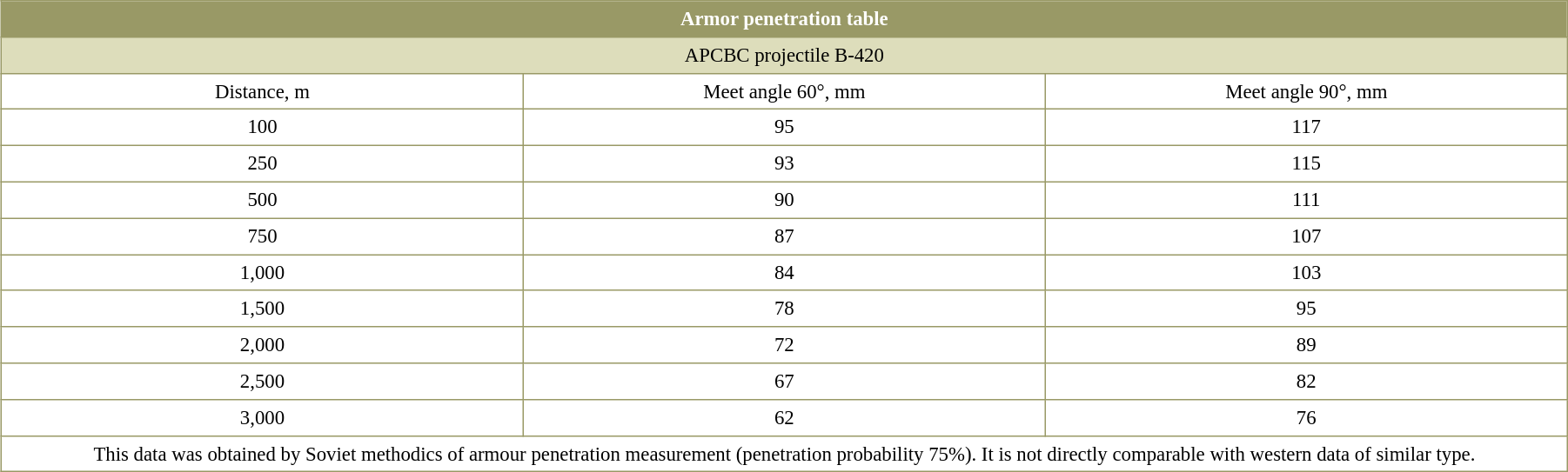<table border=0 cellspacing=0 cellpadding=2 style="margin:0 0 .5em 1em; width:95%; background:#fff; border-collapse:collapse; border:1px solid #996; line-height:1.5; font-size:95%;">
<tr style="vertical-align:top; text-align:center; border:1px solid #996; background-color:#996; color:#fff">
<td colspan="3"><strong>Armor penetration table</strong></td>
</tr>
<tr style="vertical-align:top; text-align:center; border:1px solid #996; background-color:#ddb;">
<td colspan="3">APCBC projectile B-420</td>
</tr>
<tr style="vertical-align:top; text-align:center; border:1px solid #996;">
<td width="33%" style="border:1px solid #996">Distance, m</td>
<td width="33%" style="border:1px solid #996">Meet angle 60°, mm</td>
<td width="33%" style="border:1px solid #996">Meet angle 90°, mm</td>
</tr>
<tr style="vertical-align:top; text-align:center;">
<td style="border:1px solid #996">100</td>
<td style="border:1px solid #996">95</td>
<td style="border:1px solid #996">117</td>
</tr>
<tr style="vertical-align:top; text-align:center;">
<td style="border:1px solid #996">250</td>
<td style="border:1px solid #996">93</td>
<td style="border:1px solid #996">115</td>
</tr>
<tr style="vertical-align:top; text-align:center;">
<td style="border:1px solid #996">500</td>
<td style="border:1px solid #996">90</td>
<td style="border:1px solid #996">111</td>
</tr>
<tr style="vertical-align:top; text-align:center;">
<td style="border:1px solid #996">750</td>
<td style="border:1px solid #996">87</td>
<td style="border:1px solid #996">107</td>
</tr>
<tr style="vertical-align:top; text-align:center;">
<td style="border:1px solid #996">1,000</td>
<td style="border:1px solid #996">84</td>
<td style="border:1px solid #996">103</td>
</tr>
<tr style="vertical-align:top; text-align:center;">
<td style="border:1px solid #996">1,500</td>
<td style="border:1px solid #996">78</td>
<td style="border:1px solid #996">95</td>
</tr>
<tr style="vertical-align:top; text-align:center;">
<td style="border:1px solid #996">2,000</td>
<td style="border:1px solid #996">72</td>
<td style="border:1px solid #996">89</td>
</tr>
<tr style="vertical-align:top; text-align:center;">
<td style="border:1px solid #996">2,500</td>
<td style="border:1px solid #996">67</td>
<td style="border:1px solid #996">82</td>
</tr>
<tr style="vertical-align:top; text-align:center;">
<td style="border:1px solid #996">3,000</td>
<td style="border:1px solid #996">62</td>
<td style="border:1px solid #996">76</td>
</tr>
<tr style="vertical-align:top; text-align:center;">
<td colspan="3">This data was obtained by Soviet methodics of armour penetration measurement (penetration probability 75%). It is not directly comparable with western data of similar type.</td>
</tr>
</table>
